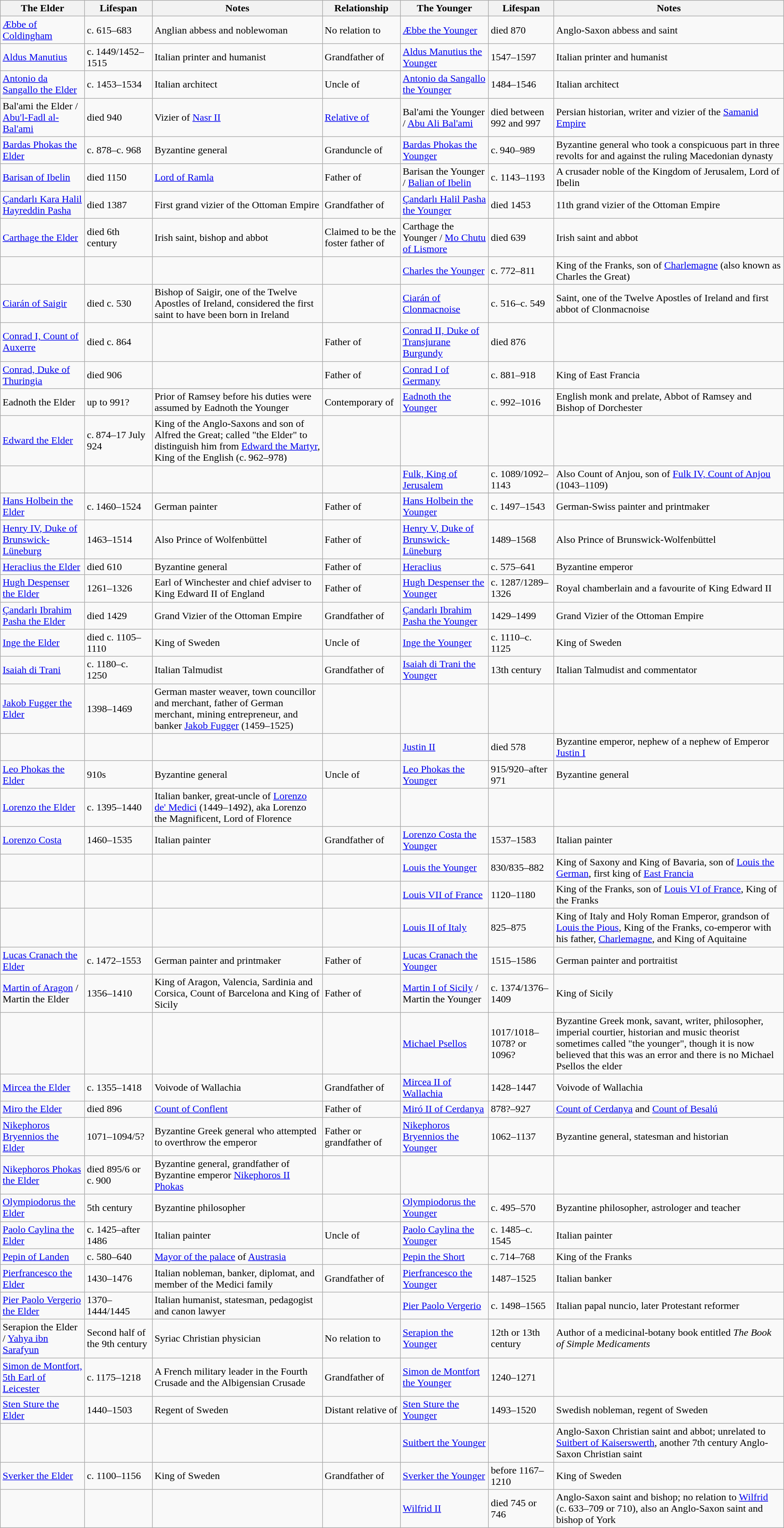<table class="wikitable">
<tr>
<th>The Elder</th>
<th>Lifespan</th>
<th>Notes</th>
<th>Relationship</th>
<th>The Younger</th>
<th>Lifespan</th>
<th>Notes</th>
</tr>
<tr>
<td><a href='#'>Æbbe of Coldingham</a></td>
<td>c. 615–683</td>
<td>Anglian abbess and noblewoman</td>
<td>No relation to</td>
<td><a href='#'>Æbbe the Younger</a></td>
<td>died 870</td>
<td>Anglo-Saxon abbess and saint</td>
</tr>
<tr>
<td><a href='#'>Aldus Manutius</a></td>
<td>c. 1449/1452–1515</td>
<td>Italian printer and humanist</td>
<td>Grandfather of</td>
<td><a href='#'>Aldus Manutius the Younger</a></td>
<td>1547–1597</td>
<td>Italian printer and humanist</td>
</tr>
<tr>
<td><a href='#'>Antonio da Sangallo the Elder</a></td>
<td>c. 1453–1534</td>
<td>Italian architect</td>
<td>Uncle of</td>
<td><a href='#'>Antonio da Sangallo the Younger</a></td>
<td>1484–1546</td>
<td>Italian architect</td>
</tr>
<tr>
<td>Bal'ami the Elder / <a href='#'>Abu'l-Fadl al-Bal'ami</a></td>
<td>died 940</td>
<td>Vizier of <a href='#'>Nasr II</a></td>
<td><a href='#'>Relative of</a></td>
<td>Bal'ami the Younger / <a href='#'>Abu Ali Bal'ami</a></td>
<td>died between 992 and 997</td>
<td>Persian historian, writer and vizier of the <a href='#'>Samanid Empire</a></td>
</tr>
<tr>
<td><a href='#'>Bardas Phokas the Elder</a></td>
<td>c. 878–c. 968</td>
<td>Byzantine general</td>
<td>Granduncle of</td>
<td><a href='#'>Bardas Phokas the Younger</a></td>
<td>c. 940–989</td>
<td>Byzantine general who took a conspicuous part in three revolts for and against the ruling Macedonian dynasty</td>
</tr>
<tr>
<td><a href='#'>Barisan of Ibelin</a></td>
<td>died 1150</td>
<td><a href='#'>Lord of Ramla</a></td>
<td>Father of</td>
<td>Barisan the Younger / <a href='#'>Balian of Ibelin</a></td>
<td>c. 1143–1193</td>
<td>A crusader noble of the Kingdom of Jerusalem, Lord of Ibelin</td>
</tr>
<tr>
<td><a href='#'>Çandarlı Kara Halil Hayreddin Pasha</a></td>
<td>died 1387</td>
<td>First grand vizier of the Ottoman Empire</td>
<td>Grandfather of</td>
<td><a href='#'>Çandarlı Halil Pasha the Younger</a></td>
<td>died 1453</td>
<td>11th grand vizier of the Ottoman Empire</td>
</tr>
<tr>
<td><a href='#'>Carthage the Elder</a></td>
<td>died 6th century</td>
<td>Irish saint, bishop and abbot</td>
<td>Claimed to be the foster father of</td>
<td>Carthage the Younger / <a href='#'>Mo Chutu of Lismore</a></td>
<td>died 639</td>
<td>Irish saint and abbot</td>
</tr>
<tr>
<td></td>
<td></td>
<td></td>
<td></td>
<td><a href='#'>Charles the Younger</a></td>
<td>c. 772–811</td>
<td>King of the Franks, son of <a href='#'>Charlemagne</a> (also known as Charles the Great)</td>
</tr>
<tr>
<td><a href='#'>Ciarán of Saigir</a></td>
<td>died c. 530</td>
<td>Bishop of Saigir, one of the Twelve Apostles of Ireland, considered the first saint to have been born in Ireland</td>
<td></td>
<td><a href='#'>Ciarán of Clonmacnoise</a></td>
<td>c. 516–c. 549</td>
<td>Saint, one of the Twelve Apostles of Ireland and first abbot of Clonmacnoise</td>
</tr>
<tr>
<td><a href='#'>Conrad I, Count of Auxerre</a></td>
<td>died c. 864</td>
<td></td>
<td>Father of</td>
<td><a href='#'>Conrad II, Duke of Transjurane Burgundy</a></td>
<td>died 876</td>
<td></td>
</tr>
<tr>
<td><a href='#'>Conrad, Duke of Thuringia</a></td>
<td>died 906</td>
<td></td>
<td>Father of</td>
<td><a href='#'>Conrad I of Germany</a></td>
<td>c. 881–918</td>
<td>King of East Francia</td>
</tr>
<tr>
<td>Eadnoth the Elder</td>
<td> up to 991?</td>
<td>Prior of Ramsey before his duties were assumed by Eadnoth the Younger</td>
<td>Contemporary of</td>
<td><a href='#'>Eadnoth the Younger</a></td>
<td> c. 992–1016</td>
<td>English monk and prelate, Abbot of Ramsey and Bishop of Dorchester</td>
</tr>
<tr>
<td><a href='#'>Edward the Elder</a></td>
<td>c. 874–17 July 924</td>
<td>King of the Anglo-Saxons and son of Alfred the Great; called "the Elder" to distinguish him from <a href='#'>Edward the Martyr</a>, King of the English (c. 962–978)</td>
<td></td>
<td></td>
<td></td>
<td></td>
</tr>
<tr>
<td></td>
<td></td>
<td></td>
<td></td>
<td><a href='#'>Fulk, King of Jerusalem</a></td>
<td>c. 1089/1092–1143</td>
<td>Also Count of Anjou, son of <a href='#'>Fulk IV, Count of Anjou</a> (1043–1109)</td>
</tr>
<tr>
</tr>
<tr>
<td><a href='#'>Hans Holbein the Elder</a></td>
<td>c. 1460–1524</td>
<td>German painter</td>
<td>Father of</td>
<td><a href='#'>Hans Holbein the Younger</a></td>
<td>c. 1497–1543</td>
<td>German-Swiss painter and printmaker</td>
</tr>
<tr>
<td><a href='#'>Henry IV, Duke of Brunswick-Lüneburg</a></td>
<td>1463–1514</td>
<td>Also Prince of Wolfenbüttel</td>
<td>Father of</td>
<td><a href='#'>Henry V, Duke of Brunswick-Lüneburg</a></td>
<td>1489–1568</td>
<td>Also Prince of Brunswick-Wolfenbüttel</td>
</tr>
<tr>
<td><a href='#'>Heraclius the Elder</a></td>
<td>died 610</td>
<td>Byzantine general</td>
<td>Father of</td>
<td><a href='#'>Heraclius</a></td>
<td>c. 575–641</td>
<td>Byzantine emperor</td>
</tr>
<tr>
<td><a href='#'>Hugh Despenser the Elder</a></td>
<td>1261–1326</td>
<td>Earl of Winchester and chief adviser to King Edward II of England</td>
<td>Father of</td>
<td><a href='#'>Hugh Despenser the Younger</a></td>
<td>c. 1287/1289–1326</td>
<td>Royal chamberlain and a favourite of King Edward II</td>
</tr>
<tr>
<td><a href='#'>Çandarlı Ibrahim Pasha the Elder</a></td>
<td>died 1429</td>
<td>Grand Vizier of the Ottoman Empire</td>
<td>Grandfather of</td>
<td><a href='#'>Çandarlı Ibrahim Pasha the Younger</a></td>
<td>1429–1499</td>
<td>Grand Vizier of the Ottoman Empire</td>
</tr>
<tr>
<td><a href='#'>Inge the Elder</a></td>
<td>died c. 1105–1110</td>
<td>King of Sweden</td>
<td>Uncle of</td>
<td><a href='#'>Inge the Younger</a></td>
<td> c. 1110–c. 1125</td>
<td>King of Sweden</td>
</tr>
<tr>
<td><a href='#'>Isaiah di Trani</a></td>
<td>c. 1180–c. 1250</td>
<td>Italian Talmudist</td>
<td>Grandfather of</td>
<td><a href='#'>Isaiah di Trani the Younger</a></td>
<td>13th century</td>
<td>Italian Talmudist and commentator</td>
</tr>
<tr>
<td><a href='#'>Jakob Fugger the Elder</a></td>
<td>1398–1469</td>
<td>German master weaver, town councillor and merchant, father of German merchant, mining entrepreneur, and banker <a href='#'>Jakob Fugger</a> (1459–1525)</td>
<td></td>
<td></td>
<td></td>
<td></td>
</tr>
<tr>
<td></td>
<td></td>
<td></td>
<td></td>
<td><a href='#'>Justin II</a></td>
<td>died 578</td>
<td>Byzantine emperor, nephew of a nephew of Emperor <a href='#'>Justin I</a></td>
</tr>
<tr>
<td><a href='#'>Leo Phokas the Elder</a></td>
<td> 910s</td>
<td>Byzantine general</td>
<td>Uncle of</td>
<td><a href='#'>Leo Phokas the Younger</a></td>
<td>915/920–after 971</td>
<td>Byzantine general</td>
</tr>
<tr>
<td><a href='#'>Lorenzo the Elder</a></td>
<td>c. 1395–1440</td>
<td>Italian banker, great-uncle of <a href='#'>Lorenzo de' Medici</a> (1449–1492), aka Lorenzo the Magnificent, Lord of Florence</td>
<td></td>
<td></td>
<td></td>
<td></td>
</tr>
<tr>
<td><a href='#'>Lorenzo Costa</a></td>
<td>1460–1535</td>
<td>Italian painter</td>
<td>Grandfather of</td>
<td><a href='#'>Lorenzo Costa the Younger</a></td>
<td>1537–1583</td>
<td>Italian painter</td>
</tr>
<tr>
<td></td>
<td></td>
<td></td>
<td></td>
<td><a href='#'>Louis the Younger</a></td>
<td>830/835–882</td>
<td>King of Saxony and King of Bavaria, son of <a href='#'>Louis the German</a>, first king of <a href='#'>East Francia</a></td>
</tr>
<tr>
<td></td>
<td></td>
<td></td>
<td></td>
<td><a href='#'>Louis VII of France</a></td>
<td>1120–1180</td>
<td>King of the Franks, son of <a href='#'>Louis VI of France</a>, King of the Franks</td>
</tr>
<tr>
<td></td>
<td></td>
<td></td>
<td></td>
<td><a href='#'>Louis II of Italy</a></td>
<td>825–875</td>
<td>King of Italy and Holy Roman Emperor, grandson of <a href='#'>Louis the Pious</a>, King of the Franks, co-emperor with his father, <a href='#'>Charlemagne</a>, and King of Aquitaine</td>
</tr>
<tr>
<td><a href='#'>Lucas Cranach the Elder</a></td>
<td>c. 1472–1553</td>
<td>German painter and printmaker</td>
<td>Father of</td>
<td><a href='#'>Lucas Cranach the Younger</a></td>
<td>1515–1586</td>
<td>German painter and portraitist</td>
</tr>
<tr>
<td><a href='#'>Martin of Aragon</a> / Martin the Elder</td>
<td>1356–1410</td>
<td>King of Aragon, Valencia, Sardinia and Corsica, Count of Barcelona and King of Sicily</td>
<td>Father of</td>
<td><a href='#'>Martin I of Sicily</a> / Martin the Younger</td>
<td>c. 1374/1376–1409</td>
<td>King of Sicily</td>
</tr>
<tr>
<td></td>
<td></td>
<td></td>
<td></td>
<td><a href='#'>Michael Psellos</a></td>
<td>1017/1018–1078? or 1096?</td>
<td>Byzantine Greek monk, savant, writer, philosopher, imperial courtier, historian and music theorist sometimes called "the younger", though it is now believed that this was an error and there is no Michael Psellos the elder</td>
</tr>
<tr>
<td><a href='#'>Mircea the Elder</a></td>
<td>c. 1355–1418</td>
<td>Voivode of Wallachia</td>
<td>Grandfather of</td>
<td><a href='#'>Mircea II of Wallachia</a></td>
<td>1428–1447</td>
<td>Voivode of Wallachia</td>
</tr>
<tr>
<td><a href='#'>Miro the Elder</a></td>
<td>died 896</td>
<td><a href='#'>Count of Conflent</a></td>
<td>Father of</td>
<td><a href='#'>Miró II of Cerdanya</a></td>
<td>878?–927</td>
<td><a href='#'>Count of Cerdanya</a> and <a href='#'>Count of Besalú</a></td>
</tr>
<tr>
<td><a href='#'>Nikephoros Bryennios the Elder</a></td>
<td> 1071–1094/5?</td>
<td>Byzantine Greek general who attempted to overthrow the emperor</td>
<td>Father or grandfather of</td>
<td><a href='#'>Nikephoros Bryennios the Younger</a></td>
<td>1062–1137</td>
<td>Byzantine general, statesman and historian</td>
</tr>
<tr>
<td><a href='#'>Nikephoros Phokas the Elder</a></td>
<td>died 895/6 or c. 900</td>
<td>Byzantine general, grandfather of Byzantine emperor <a href='#'>Nikephoros II Phokas</a></td>
<td></td>
<td></td>
<td></td>
<td></td>
</tr>
<tr>
<td><a href='#'>Olympiodorus the Elder</a></td>
<td>5th century</td>
<td>Byzantine philosopher</td>
<td></td>
<td><a href='#'>Olympiodorus the Younger</a></td>
<td>c. 495–570</td>
<td>Byzantine philosopher, astrologer and teacher</td>
</tr>
<tr>
<td><a href='#'>Paolo Caylina the Elder</a></td>
<td>c. 1425–after 1486</td>
<td>Italian painter</td>
<td>Uncle of</td>
<td><a href='#'>Paolo Caylina the Younger</a></td>
<td>c. 1485–c. 1545</td>
<td>Italian painter</td>
</tr>
<tr>
<td><a href='#'>Pepin of Landen</a></td>
<td>c. 580–640</td>
<td><a href='#'>Mayor of the palace</a> of <a href='#'>Austrasia</a></td>
<td></td>
<td><a href='#'>Pepin the Short</a></td>
<td>c. 714–768</td>
<td>King of the Franks</td>
</tr>
<tr>
<td><a href='#'>Pierfrancesco the Elder</a></td>
<td>1430–1476</td>
<td>Italian nobleman, banker, diplomat, and member of the Medici family</td>
<td>Grandfather of</td>
<td><a href='#'>Pierfrancesco the Younger</a></td>
<td>1487–1525</td>
<td>Italian banker</td>
</tr>
<tr>
<td><a href='#'>Pier Paolo Vergerio the Elder</a></td>
<td>1370–1444/1445</td>
<td>Italian humanist, statesman, pedagogist and canon lawyer</td>
<td></td>
<td><a href='#'>Pier Paolo Vergerio</a></td>
<td>c. 1498–1565</td>
<td>Italian papal nuncio, later Protestant reformer</td>
</tr>
<tr>
<td>Serapion the Elder / <a href='#'>Yahya ibn Sarafyun</a></td>
<td>Second half of the 9th century</td>
<td>Syriac Christian physician</td>
<td>No relation to</td>
<td><a href='#'>Serapion the Younger</a></td>
<td>12th or 13th century</td>
<td>Author of a medicinal-botany book entitled <em>The Book of Simple Medicaments</em></td>
</tr>
<tr>
<td><a href='#'>Simon de Montfort, 5th Earl of Leicester</a></td>
<td>c. 1175–1218</td>
<td>A French military leader in the Fourth Crusade and the Albigensian Crusade</td>
<td>Grandfather of</td>
<td><a href='#'>Simon de Montfort the Younger</a></td>
<td>1240–1271</td>
<td></td>
</tr>
<tr>
<td><a href='#'>Sten Sture the Elder</a></td>
<td>1440–1503</td>
<td>Regent of Sweden</td>
<td>Distant relative of</td>
<td><a href='#'>Sten Sture the Younger</a></td>
<td>1493–1520</td>
<td>Swedish nobleman, regent of Sweden</td>
</tr>
<tr>
<td></td>
<td></td>
<td></td>
<td></td>
<td><a href='#'>Suitbert the Younger</a></td>
<td></td>
<td>Anglo-Saxon Christian saint and abbot; unrelated to <a href='#'>Suitbert of Kaiserswerth</a>, another 7th century Anglo-Saxon Christian saint</td>
</tr>
<tr>
<td><a href='#'>Sverker the Elder</a></td>
<td>c. 1100–1156</td>
<td>King of Sweden</td>
<td>Grandfather of</td>
<td><a href='#'>Sverker the Younger</a></td>
<td>before 1167–1210</td>
<td>King of Sweden</td>
</tr>
<tr>
<td></td>
<td></td>
<td></td>
<td></td>
<td><a href='#'>Wilfrid II</a></td>
<td>died 745 or 746</td>
<td>Anglo-Saxon saint and bishop; no relation to <a href='#'>Wilfrid</a> (c. 633–709 or 710), also an Anglo-Saxon saint and bishop of York</td>
</tr>
</table>
